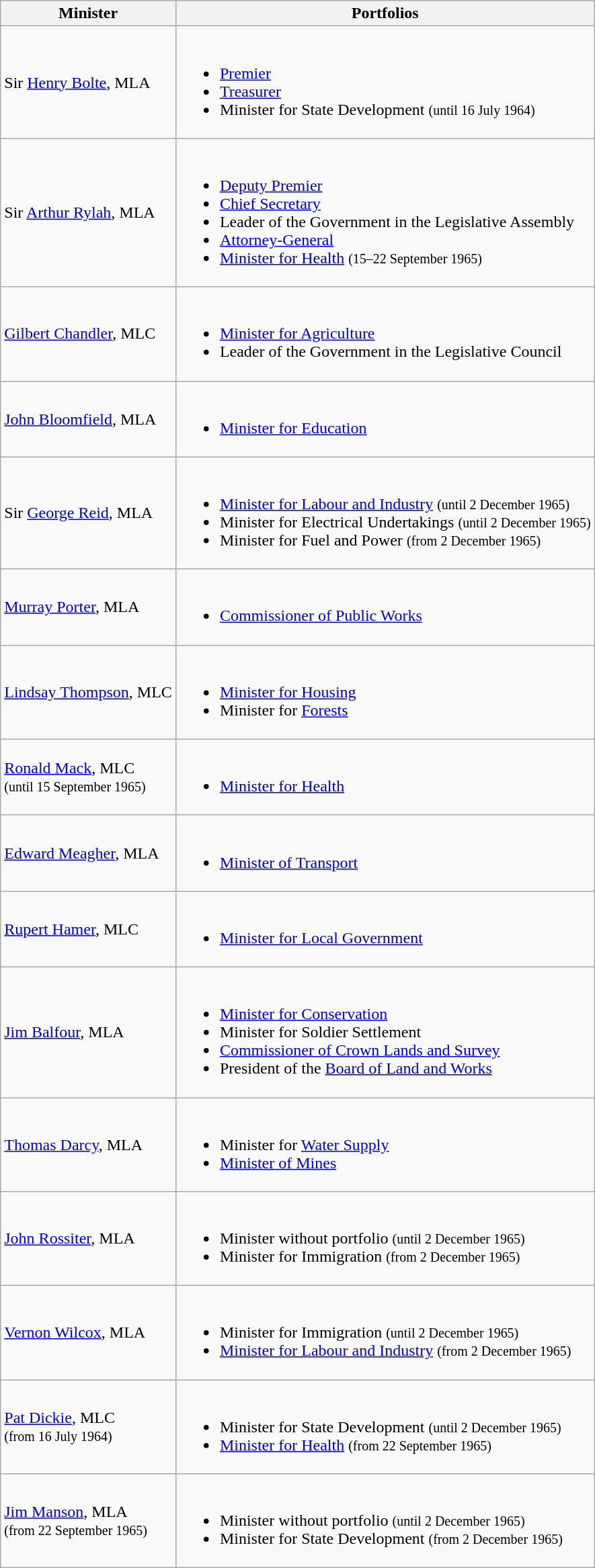<table class="wikitable">
<tr>
<th>Minister</th>
<th>Portfolios</th>
</tr>
<tr>
<td>Sir <a href='#'>Henry Bolte</a>, MLA</td>
<td><br><ul><li><a href='#'>Premier</a></li><li><a href='#'>Treasurer</a></li><li>Minister for State Development <small>(until 16 July 1964)</small></li></ul></td>
</tr>
<tr>
<td>Sir <a href='#'>Arthur Rylah</a>, MLA</td>
<td><br><ul><li><a href='#'>Deputy Premier</a></li><li><a href='#'>Chief Secretary</a></li><li>Leader of the Government in the Legislative Assembly</li><li><a href='#'>Attorney-General</a></li><li><a href='#'>Minister for Health</a> <small>(15–22 September 1965)</small></li></ul></td>
</tr>
<tr>
<td><a href='#'>Gilbert Chandler</a>, MLC</td>
<td><br><ul><li><a href='#'>Minister for Agriculture</a></li><li>Leader of the Government in the Legislative Council</li></ul></td>
</tr>
<tr>
<td><a href='#'>John Bloomfield</a>, MLA</td>
<td><br><ul><li><a href='#'>Minister for Education</a></li></ul></td>
</tr>
<tr>
<td>Sir <a href='#'>George Reid</a>, MLA</td>
<td><br><ul><li><a href='#'>Minister for Labour and Industry</a> <small>(until 2 December 1965)</small></li><li>Minister for Electrical Undertakings <small>(until 2 December 1965)</small></li><li>Minister for Fuel and Power <small>(from 2 December 1965)</small></li></ul></td>
</tr>
<tr>
<td><a href='#'>Murray Porter</a>, MLA</td>
<td><br><ul><li><a href='#'>Commissioner of Public Works</a></li></ul></td>
</tr>
<tr>
<td><a href='#'>Lindsay Thompson</a>, MLC</td>
<td><br><ul><li><a href='#'>Minister for Housing</a></li><li>Minister for <a href='#'>Forests</a></li></ul></td>
</tr>
<tr>
<td><a href='#'>Ronald Mack</a>, MLC<br><small>(until 15 September 1965)</small></td>
<td><br><ul><li><a href='#'>Minister for Health</a></li></ul></td>
</tr>
<tr>
<td><a href='#'>Edward Meagher</a>, MLA</td>
<td><br><ul><li><a href='#'>Minister of Transport</a></li></ul></td>
</tr>
<tr>
<td><a href='#'>Rupert Hamer</a>, MLC</td>
<td><br><ul><li><a href='#'>Minister for Local Government</a></li></ul></td>
</tr>
<tr>
<td><a href='#'>Jim Balfour</a>, MLA</td>
<td><br><ul><li><a href='#'>Minister for Conservation</a></li><li>Minister for Soldier Settlement</li><li><a href='#'>Commissioner of Crown Lands and Survey</a></li><li>President of the <a href='#'>Board of Land and Works</a></li></ul></td>
</tr>
<tr>
<td><a href='#'>Thomas Darcy</a>, MLA</td>
<td><br><ul><li>Minister for <a href='#'>Water Supply</a></li><li><a href='#'>Minister of Mines</a></li></ul></td>
</tr>
<tr>
<td><a href='#'>John Rossiter</a>, MLA</td>
<td><br><ul><li>Minister without portfolio <small>(until 2 December 1965)</small></li><li>Minister for Immigration <small>(from 2 December 1965)</small></li></ul></td>
</tr>
<tr>
<td><a href='#'>Vernon Wilcox</a>, MLA</td>
<td><br><ul><li>Minister for Immigration <small>(until 2 December 1965)</small></li><li><a href='#'>Minister for Labour and Industry</a> <small>(from 2 December 1965)</small></li></ul></td>
</tr>
<tr>
<td><a href='#'>Pat Dickie</a>, MLC<br><small>(from 16 July 1964)</small></td>
<td><br><ul><li>Minister for State Development <small>(until 2 December 1965)</small></li><li><a href='#'>Minister for Health</a> <small>(from 22 September 1965)</small></li></ul></td>
</tr>
<tr>
<td><a href='#'>Jim Manson</a>, MLA<br><small>(from 22 September 1965)</small></td>
<td><br><ul><li>Minister without portfolio <small>(until 2 December 1965)</small></li><li>Minister for State Development <small>(from 2 December 1965)</small></li></ul></td>
</tr>
</table>
